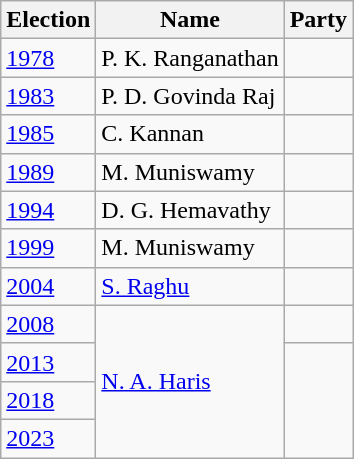<table class="wikitable">
<tr>
<th>Election</th>
<th>Name</th>
<th colspan=2>Party</th>
</tr>
<tr>
<td><a href='#'>1978</a></td>
<td>P. K. Ranganathan</td>
<td></td>
</tr>
<tr>
<td><a href='#'>1983</a></td>
<td>P. D. Govinda Raj</td>
<td></td>
</tr>
<tr>
<td><a href='#'>1985</a></td>
<td>C. Kannan</td>
<td></td>
</tr>
<tr>
<td><a href='#'>1989</a></td>
<td>M. Muniswamy</td>
</tr>
<tr>
<td><a href='#'>1994</a></td>
<td>D. G. Hemavathy</td>
<td></td>
</tr>
<tr>
<td><a href='#'>1999</a></td>
<td>M. Muniswamy</td>
<td></td>
</tr>
<tr>
<td><a href='#'>2004</a></td>
<td><a href='#'>S. Raghu</a></td>
<td></td>
</tr>
<tr>
<td><a href='#'>2008</a></td>
<td rowspan="4"><a href='#'>N. A. Haris</a></td>
<td></td>
</tr>
<tr>
<td><a href='#'>2013</a></td>
</tr>
<tr>
<td><a href='#'>2018</a></td>
</tr>
<tr>
<td><a href='#'>2023</a></td>
</tr>
</table>
